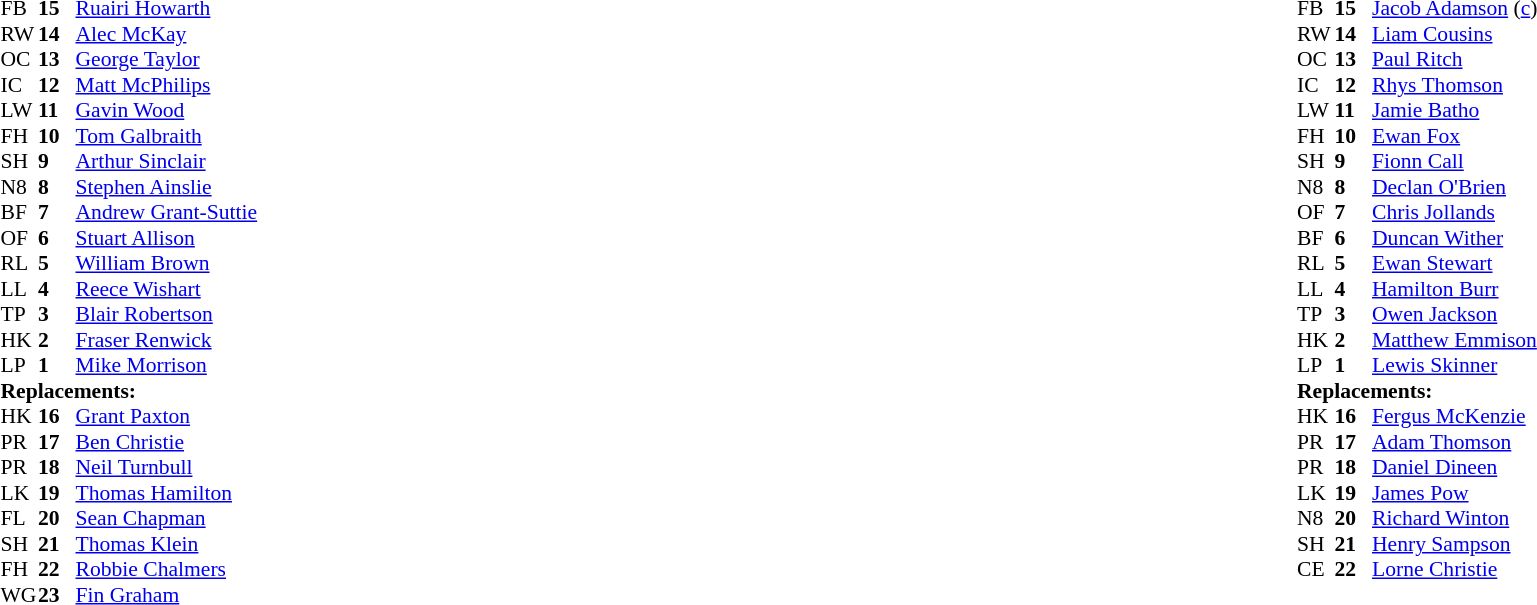<table style="width:100%">
<tr>
<td style="vertical-align:top; width:50%"><br><table style="font-size: 90%" cellspacing="0" cellpadding="0">
<tr>
<th width="25"></th>
<th width="25"></th>
</tr>
<tr>
<td>FB</td>
<td><strong>15</strong></td>
<td><a href='#'>Ruairi Howarth</a></td>
</tr>
<tr>
<td>RW</td>
<td><strong>14</strong></td>
<td><a href='#'>Alec McKay</a></td>
</tr>
<tr>
<td>OC</td>
<td><strong>13</strong></td>
<td><a href='#'>George Taylor</a></td>
</tr>
<tr>
<td>IC</td>
<td><strong>12</strong></td>
<td><a href='#'>Matt McPhilips</a></td>
</tr>
<tr>
<td>LW</td>
<td><strong>11</strong></td>
<td><a href='#'>Gavin Wood</a></td>
</tr>
<tr>
<td>FH</td>
<td><strong>10</strong></td>
<td><a href='#'>Tom Galbraith</a></td>
</tr>
<tr>
<td>SH</td>
<td><strong>9</strong></td>
<td><a href='#'>Arthur Sinclair</a></td>
</tr>
<tr>
<td>N8</td>
<td><strong>8</strong></td>
<td><a href='#'>Stephen Ainslie</a></td>
</tr>
<tr>
<td>BF</td>
<td><strong>7</strong></td>
<td><a href='#'>Andrew Grant-Suttie</a></td>
</tr>
<tr>
<td>OF</td>
<td><strong>6</strong></td>
<td><a href='#'>Stuart Allison</a></td>
</tr>
<tr>
<td>RL</td>
<td><strong>5</strong></td>
<td><a href='#'>William Brown</a></td>
</tr>
<tr>
<td>LL</td>
<td><strong>4</strong></td>
<td><a href='#'>Reece Wishart</a></td>
</tr>
<tr>
<td>TP</td>
<td><strong>3</strong></td>
<td><a href='#'>Blair Robertson</a></td>
</tr>
<tr>
<td>HK</td>
<td><strong>2</strong></td>
<td><a href='#'>Fraser Renwick</a></td>
</tr>
<tr>
<td>LP</td>
<td><strong>1</strong></td>
<td><a href='#'>Mike Morrison</a></td>
</tr>
<tr>
<td colspan=3><strong>Replacements:</strong></td>
</tr>
<tr>
<td>HK</td>
<td><strong>16</strong></td>
<td><a href='#'>Grant Paxton</a></td>
</tr>
<tr>
<td>PR</td>
<td><strong>17</strong></td>
<td><a href='#'>Ben Christie</a></td>
</tr>
<tr>
<td>PR</td>
<td><strong>18</strong></td>
<td><a href='#'>Neil Turnbull</a></td>
</tr>
<tr>
<td>LK</td>
<td><strong>19</strong></td>
<td><a href='#'>Thomas Hamilton</a></td>
</tr>
<tr>
<td>FL</td>
<td><strong>20</strong></td>
<td><a href='#'>Sean Chapman</a></td>
</tr>
<tr>
<td>SH</td>
<td><strong>21</strong></td>
<td><a href='#'>Thomas Klein</a></td>
</tr>
<tr>
<td>FH</td>
<td><strong>22</strong></td>
<td><a href='#'>Robbie Chalmers</a></td>
</tr>
<tr>
<td>WG</td>
<td><strong>23</strong></td>
<td><a href='#'>Fin Graham</a></td>
</tr>
<tr>
</tr>
</table>
</td>
<td style="vertical-align:top; width:90%"><br><table style="font-size: 90%" cellspacing="0" cellpadding="0" align="center">
<tr>
<th width="25"></th>
<th width="25"></th>
</tr>
<tr>
<td>FB</td>
<td><strong>15</strong></td>
<td><a href='#'>Jacob Adamson</a> (<a href='#'>c</a>)</td>
</tr>
<tr>
<td>RW</td>
<td><strong>14</strong></td>
<td><a href='#'>Liam Cousins</a></td>
</tr>
<tr>
<td>OC</td>
<td><strong>13</strong></td>
<td><a href='#'>Paul Ritch</a></td>
</tr>
<tr>
<td>IC</td>
<td><strong>12</strong></td>
<td><a href='#'>Rhys Thomson</a></td>
</tr>
<tr>
<td>LW</td>
<td><strong>11</strong></td>
<td><a href='#'>Jamie Batho</a></td>
</tr>
<tr>
<td>FH</td>
<td><strong>10</strong></td>
<td><a href='#'>Ewan Fox</a></td>
</tr>
<tr>
<td>SH</td>
<td><strong>9</strong></td>
<td><a href='#'>Fionn Call</a></td>
</tr>
<tr>
<td>N8</td>
<td><strong>8</strong></td>
<td><a href='#'>Declan O'Brien</a></td>
</tr>
<tr>
<td>OF</td>
<td><strong>7</strong></td>
<td><a href='#'>Chris Jollands</a></td>
</tr>
<tr>
<td>BF</td>
<td><strong>6</strong></td>
<td><a href='#'>Duncan Wither</a></td>
</tr>
<tr>
<td>RL</td>
<td><strong>5</strong></td>
<td><a href='#'>Ewan Stewart</a></td>
</tr>
<tr>
<td>LL</td>
<td><strong>4</strong></td>
<td><a href='#'>Hamilton Burr</a></td>
</tr>
<tr>
<td>TP</td>
<td><strong>3</strong></td>
<td><a href='#'>Owen Jackson</a></td>
</tr>
<tr>
<td>HK</td>
<td><strong>2</strong></td>
<td><a href='#'>Matthew Emmison</a></td>
</tr>
<tr>
<td>LP</td>
<td><strong>1</strong></td>
<td><a href='#'>Lewis Skinner</a></td>
</tr>
<tr>
<td colspan=3><strong>Replacements:</strong></td>
</tr>
<tr>
<td>HK</td>
<td><strong>16</strong></td>
<td><a href='#'>Fergus McKenzie</a></td>
</tr>
<tr>
<td>PR</td>
<td><strong>17</strong></td>
<td><a href='#'>Adam Thomson</a></td>
</tr>
<tr>
<td>PR</td>
<td><strong>18</strong></td>
<td><a href='#'>Daniel Dineen</a></td>
</tr>
<tr>
<td>LK</td>
<td><strong>19</strong></td>
<td><a href='#'>James Pow</a></td>
</tr>
<tr>
<td>N8</td>
<td><strong>20</strong></td>
<td><a href='#'>Richard Winton</a></td>
</tr>
<tr>
<td>SH</td>
<td><strong>21</strong></td>
<td><a href='#'>Henry Sampson</a></td>
</tr>
<tr>
<td>CE</td>
<td><strong>22</strong></td>
<td><a href='#'>Lorne Christie</a></td>
</tr>
</table>
</td>
</tr>
</table>
